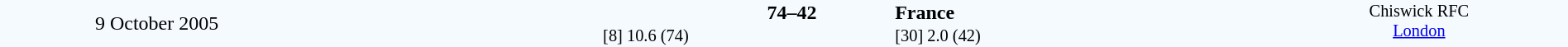<table style="width: 100%; background:#F5FAFF;" cellspacing="0">
<tr>
<td align=center rowspan=3 width=20%>9 October 2005</td>
</tr>
<tr>
<td width=24% align=right></td>
<td align=center width=13%><strong>74–42</strong></td>
<td width=24%><strong>France</strong></td>
<td style=font-size:85% rowspan=3 valign=top align=center>Chiswick RFC<br><a href='#'>London</a></td>
</tr>
<tr style=font-size:85%>
<td align=right>[8] 10.6 (74)</td>
<td></td>
<td>[30] 2.0 (42)</td>
</tr>
</table>
